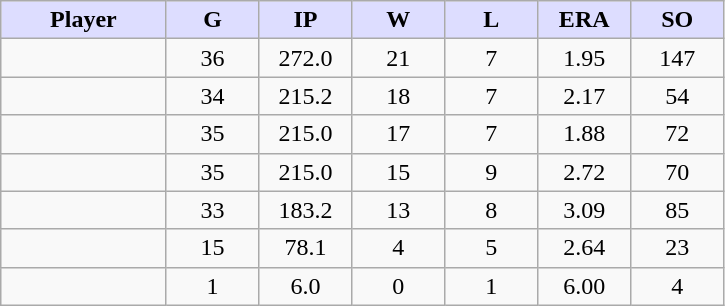<table class="wikitable sortable">
<tr>
<th style="background:#ddf; width:16%;">Player</th>
<th style="background:#ddf; width:9%;">G</th>
<th style="background:#ddf; width:9%;">IP</th>
<th style="background:#ddf; width:9%;">W</th>
<th style="background:#ddf; width:9%;">L</th>
<th style="background:#ddf; width:9%;">ERA</th>
<th style="background:#ddf; width:9%;">SO</th>
</tr>
<tr style="text-align:center;">
<td></td>
<td>36</td>
<td>272.0</td>
<td>21</td>
<td>7</td>
<td>1.95</td>
<td>147</td>
</tr>
<tr style="text-align:center;">
<td></td>
<td>34</td>
<td>215.2</td>
<td>18</td>
<td>7</td>
<td>2.17</td>
<td>54</td>
</tr>
<tr style="text-align:center;">
<td></td>
<td>35</td>
<td>215.0</td>
<td>17</td>
<td>7</td>
<td>1.88</td>
<td>72</td>
</tr>
<tr style="text-align:center;">
<td></td>
<td>35</td>
<td>215.0</td>
<td>15</td>
<td>9</td>
<td>2.72</td>
<td>70</td>
</tr>
<tr style="text-align:center;">
<td></td>
<td>33</td>
<td>183.2</td>
<td>13</td>
<td>8</td>
<td>3.09</td>
<td>85</td>
</tr>
<tr style="text-align:center;">
<td></td>
<td>15</td>
<td>78.1</td>
<td>4</td>
<td>5</td>
<td>2.64</td>
<td>23</td>
</tr>
<tr style="text-align:center;">
<td></td>
<td>1</td>
<td>6.0</td>
<td>0</td>
<td>1</td>
<td>6.00</td>
<td>4</td>
</tr>
</table>
